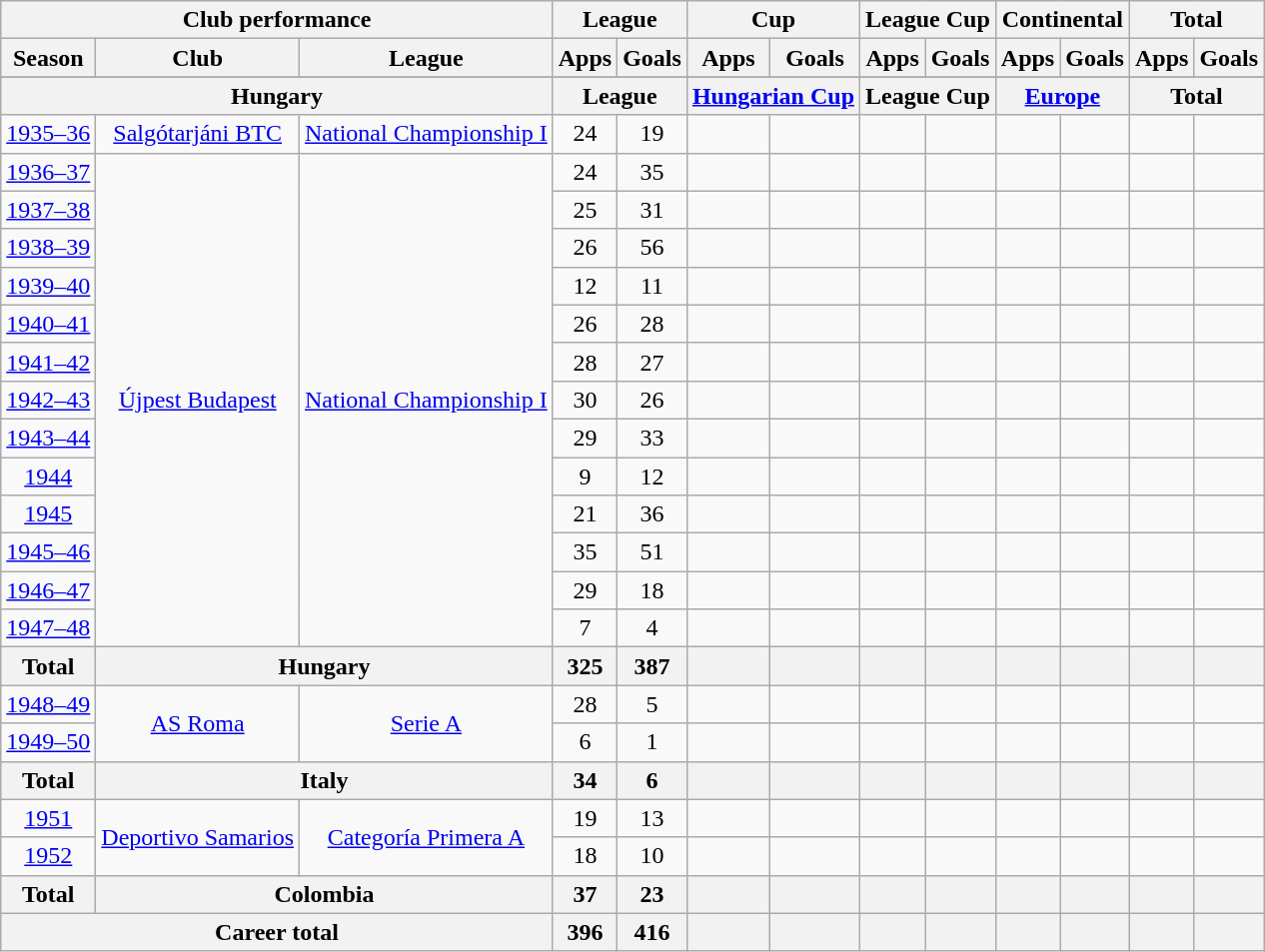<table class="wikitable" style="text-align:center">
<tr>
<th colspan=3>Club performance</th>
<th colspan=2>League</th>
<th colspan=2>Cup</th>
<th colspan=2>League Cup</th>
<th colspan=2>Continental</th>
<th colspan=2>Total</th>
</tr>
<tr>
<th>Season</th>
<th>Club</th>
<th>League</th>
<th>Apps</th>
<th>Goals</th>
<th>Apps</th>
<th>Goals</th>
<th>Apps</th>
<th>Goals</th>
<th>Apps</th>
<th>Goals</th>
<th>Apps</th>
<th>Goals</th>
</tr>
<tr>
</tr>
<tr>
<th colspan=3>Hungary</th>
<th colspan=2>League</th>
<th colspan=2><a href='#'>Hungarian Cup</a></th>
<th colspan=2>League Cup</th>
<th colspan=2><a href='#'>Europe</a></th>
<th colspan=2>Total</th>
</tr>
<tr>
<td><a href='#'>1935–36</a></td>
<td rowspan="1"><a href='#'>Salgótarjáni BTC</a></td>
<td rowspan="1"><a href='#'>National Championship I</a></td>
<td>24</td>
<td>19</td>
<td></td>
<td></td>
<td></td>
<td></td>
<td></td>
<td></td>
<td></td>
<td></td>
</tr>
<tr>
<td><a href='#'>1936–37</a></td>
<td rowspan="13"><a href='#'>Újpest Budapest</a></td>
<td rowspan="13"><a href='#'>National Championship I</a></td>
<td>24</td>
<td>35</td>
<td></td>
<td></td>
<td></td>
<td></td>
<td></td>
<td></td>
<td></td>
<td></td>
</tr>
<tr>
<td><a href='#'>1937–38</a></td>
<td>25</td>
<td>31</td>
<td></td>
<td></td>
<td></td>
<td></td>
<td></td>
<td></td>
<td></td>
<td></td>
</tr>
<tr>
<td><a href='#'>1938–39</a></td>
<td>26</td>
<td>56</td>
<td></td>
<td></td>
<td></td>
<td></td>
<td></td>
<td></td>
<td></td>
<td></td>
</tr>
<tr>
<td><a href='#'>1939–40</a></td>
<td>12</td>
<td>11</td>
<td></td>
<td></td>
<td></td>
<td></td>
<td></td>
<td></td>
<td></td>
<td></td>
</tr>
<tr>
<td><a href='#'>1940–41</a></td>
<td>26</td>
<td>28</td>
<td></td>
<td></td>
<td></td>
<td></td>
<td></td>
<td></td>
<td></td>
<td></td>
</tr>
<tr>
<td><a href='#'>1941–42</a></td>
<td>28</td>
<td>27</td>
<td></td>
<td></td>
<td></td>
<td></td>
<td></td>
<td></td>
<td></td>
<td></td>
</tr>
<tr>
<td><a href='#'>1942–43</a></td>
<td>30</td>
<td>26</td>
<td></td>
<td></td>
<td></td>
<td></td>
<td></td>
<td></td>
<td></td>
<td></td>
</tr>
<tr>
<td><a href='#'>1943–44</a></td>
<td>29</td>
<td>33</td>
<td></td>
<td></td>
<td></td>
<td></td>
<td></td>
<td></td>
<td></td>
<td></td>
</tr>
<tr>
<td><a href='#'>1944</a></td>
<td>9</td>
<td>12</td>
<td></td>
<td></td>
<td></td>
<td></td>
<td></td>
<td></td>
<td></td>
<td></td>
</tr>
<tr>
<td><a href='#'>1945</a></td>
<td>21</td>
<td>36</td>
<td></td>
<td></td>
<td></td>
<td></td>
<td></td>
<td></td>
<td></td>
<td></td>
</tr>
<tr>
<td><a href='#'>1945–46</a></td>
<td>35</td>
<td>51</td>
<td></td>
<td></td>
<td></td>
<td></td>
<td></td>
<td></td>
<td></td>
<td></td>
</tr>
<tr>
<td><a href='#'>1946–47</a></td>
<td>29</td>
<td>18</td>
<td></td>
<td></td>
<td></td>
<td></td>
<td></td>
<td></td>
<td></td>
<td></td>
</tr>
<tr>
<td><a href='#'>1947–48</a></td>
<td>7</td>
<td>4</td>
<td></td>
<td></td>
<td></td>
<td></td>
<td></td>
<td></td>
<td></td>
<td></td>
</tr>
<tr>
<th rowspan=1>Total</th>
<th colspan=2>Hungary</th>
<th>325</th>
<th>387</th>
<th></th>
<th></th>
<th></th>
<th></th>
<th></th>
<th></th>
<th></th>
<th></th>
</tr>
<tr>
<td><a href='#'>1948–49</a></td>
<td rowspan="2"><a href='#'>AS Roma</a></td>
<td rowspan="2"><a href='#'>Serie A</a></td>
<td>28</td>
<td>5</td>
<td></td>
<td></td>
<td></td>
<td></td>
<td></td>
<td></td>
<td></td>
<td></td>
</tr>
<tr>
<td><a href='#'>1949–50</a></td>
<td>6</td>
<td>1</td>
<td></td>
<td></td>
<td></td>
<td></td>
<td></td>
<td></td>
<td></td>
<td></td>
</tr>
<tr>
<th rowspan=1>Total</th>
<th colspan=2>Italy</th>
<th>34</th>
<th>6</th>
<th></th>
<th></th>
<th></th>
<th></th>
<th></th>
<th></th>
<th></th>
<th></th>
</tr>
<tr>
<td><a href='#'>1951</a></td>
<td rowspan="2"><a href='#'>Deportivo Samarios</a></td>
<td rowspan="2"><a href='#'>Categoría Primera A</a></td>
<td>19</td>
<td>13</td>
<td></td>
<td></td>
<td></td>
<td></td>
<td></td>
<td></td>
<td></td>
<td></td>
</tr>
<tr>
<td><a href='#'>1952</a></td>
<td>18</td>
<td>10</td>
<td></td>
<td></td>
<td></td>
<td></td>
<td></td>
<td></td>
<td></td>
<td></td>
</tr>
<tr>
<th rowspan=1>Total</th>
<th colspan=2>Colombia</th>
<th>37</th>
<th>23</th>
<th></th>
<th></th>
<th></th>
<th></th>
<th></th>
<th></th>
<th></th>
<th></th>
</tr>
<tr>
<th colspan=3>Career total</th>
<th>396</th>
<th>416</th>
<th></th>
<th></th>
<th></th>
<th></th>
<th></th>
<th></th>
<th></th>
<th></th>
</tr>
</table>
